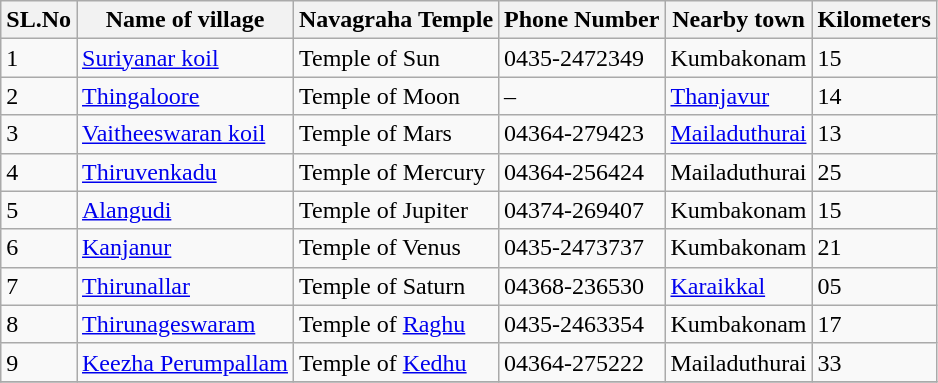<table class="wikitable">
<tr>
<th>SL.No</th>
<th>Name of village</th>
<th>Navagraha Temple</th>
<th>Phone Number</th>
<th>Nearby town</th>
<th>Kilometers</th>
</tr>
<tr>
<td>1</td>
<td><a href='#'>Suriyanar koil</a></td>
<td>Temple of Sun</td>
<td>0435-2472349</td>
<td>Kumbakonam</td>
<td>15</td>
</tr>
<tr>
<td>2</td>
<td><a href='#'>Thingaloore</a></td>
<td>Temple of Moon</td>
<td>–</td>
<td><a href='#'>Thanjavur</a></td>
<td>14</td>
</tr>
<tr>
<td>3</td>
<td><a href='#'>Vaitheeswaran koil</a></td>
<td>Temple of Mars</td>
<td>04364-279423</td>
<td><a href='#'>Mailaduthurai</a></td>
<td>13</td>
</tr>
<tr>
<td>4</td>
<td><a href='#'>Thiruvenkadu</a></td>
<td>Temple of Mercury</td>
<td>04364-256424</td>
<td>Mailaduthurai</td>
<td>25</td>
</tr>
<tr>
<td>5</td>
<td><a href='#'>Alangudi</a></td>
<td>Temple of Jupiter</td>
<td>04374-269407</td>
<td>Kumbakonam</td>
<td>15</td>
</tr>
<tr>
<td>6</td>
<td><a href='#'>Kanjanur</a></td>
<td>Temple of Venus</td>
<td>0435-2473737</td>
<td>Kumbakonam</td>
<td>21</td>
</tr>
<tr>
<td>7</td>
<td><a href='#'>Thirunallar</a></td>
<td>Temple of Saturn</td>
<td>04368-236530</td>
<td><a href='#'>Karaikkal</a></td>
<td>05</td>
</tr>
<tr>
<td>8</td>
<td><a href='#'>Thirunageswaram</a></td>
<td>Temple of <a href='#'>Raghu</a></td>
<td>0435-2463354</td>
<td>Kumbakonam</td>
<td>17</td>
</tr>
<tr>
<td>9</td>
<td><a href='#'>Keezha Perumpallam</a></td>
<td>Temple of <a href='#'>Kedhu</a></td>
<td>04364-275222</td>
<td>Mailaduthurai</td>
<td>33</td>
</tr>
<tr>
</tr>
</table>
